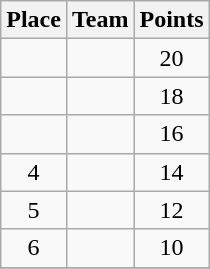<table class="wikitable" style="text-align:center; padding-bottom:0;">
<tr>
<th>Place</th>
<th style="text-align:left;">Team</th>
<th>Points</th>
</tr>
<tr>
<td></td>
<td align=left></td>
<td>20</td>
</tr>
<tr>
<td></td>
<td align=left></td>
<td>18</td>
</tr>
<tr>
<td></td>
<td align=left></td>
<td>16</td>
</tr>
<tr>
<td>4</td>
<td align=left></td>
<td>14</td>
</tr>
<tr>
<td>5</td>
<td align=left></td>
<td>12</td>
</tr>
<tr>
<td>6</td>
<td align=left></td>
<td>10</td>
</tr>
<tr>
</tr>
</table>
